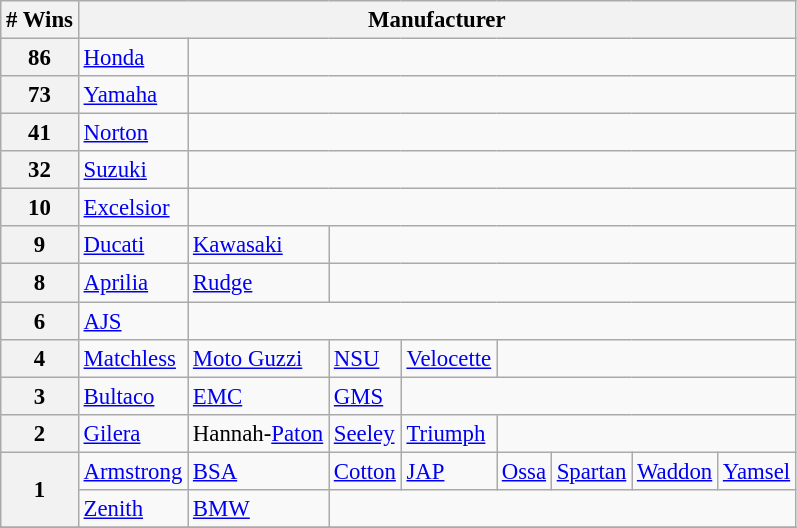<table class="wikitable" style="font-size: 95%;">
<tr>
<th># Wins</th>
<th colspan=8>Manufacturer</th>
</tr>
<tr>
<th>86</th>
<td><a href='#'>Honda</a></td>
<td colspan=7></td>
</tr>
<tr>
<th>73</th>
<td><a href='#'>Yamaha</a></td>
<td colspan=7></td>
</tr>
<tr>
<th>41</th>
<td><a href='#'>Norton</a></td>
<td colspan=7></td>
</tr>
<tr>
<th>32</th>
<td><a href='#'>Suzuki</a></td>
<td colspan=7></td>
</tr>
<tr>
<th>10</th>
<td><a href='#'>Excelsior</a></td>
<td colspan=7></td>
</tr>
<tr>
<th>9</th>
<td><a href='#'>Ducati</a></td>
<td><a href='#'>Kawasaki</a></td>
<td colspan=6></td>
</tr>
<tr>
<th>8</th>
<td><a href='#'>Aprilia</a></td>
<td><a href='#'>Rudge</a></td>
<td colspan=7></td>
</tr>
<tr>
<th>6</th>
<td><a href='#'>AJS</a></td>
<td colspan=7></td>
</tr>
<tr>
<th>4</th>
<td><a href='#'>Matchless</a></td>
<td><a href='#'>Moto Guzzi</a></td>
<td><a href='#'>NSU</a></td>
<td><a href='#'>Velocette</a></td>
<td colspan=4></td>
</tr>
<tr>
<th>3</th>
<td><a href='#'>Bultaco</a></td>
<td><a href='#'>EMC</a></td>
<td><a href='#'>
GMS</a></td>
<td colspan=5></td>
</tr>
<tr>
<th>2</th>
<td><a href='#'>Gilera</a></td>
<td>Hannah-<a href='#'>Paton</a></td>
<td><a href='#'>Seeley</a></td>
<td><a href='#'>Triumph</a></td>
<td colspan=4></td>
</tr>
<tr>
<th rowspan=2>1</th>
<td><a href='#'>Armstrong</a></td>
<td><a href='#'>BSA</a></td>
<td><a href='#'>Cotton</a></td>
<td><a href='#'>JAP</a></td>
<td><a href='#'>Ossa</a></td>
<td><a href='#'>Spartan</a></td>
<td><a href='#'>Waddon</a></td>
<td><a href='#'>Yamsel</a></td>
</tr>
<tr>
<td><a href='#'>Zenith</a></td>
<td><a href='#'>BMW</a></td>
<td colspan=6></td>
</tr>
<tr>
</tr>
</table>
